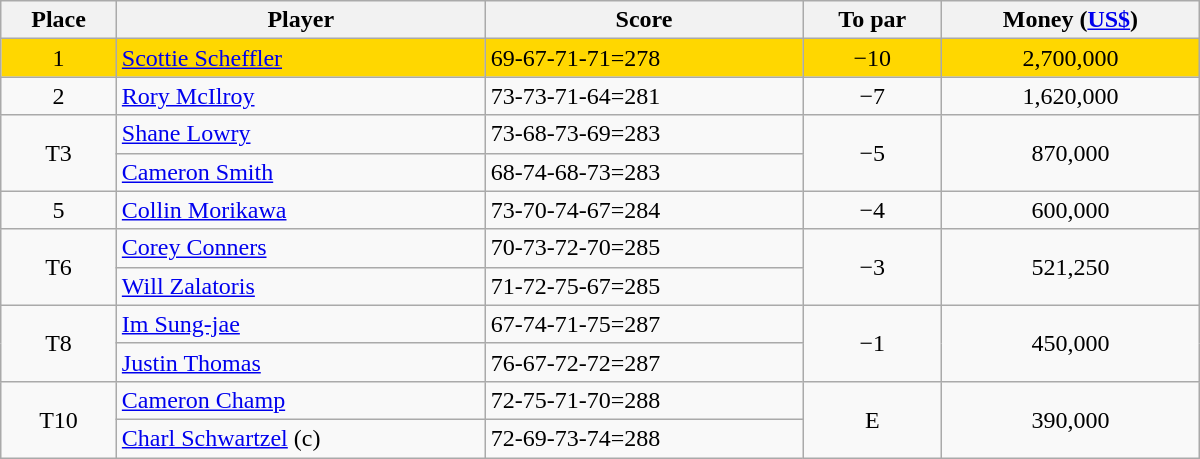<table class="wikitable" style="width:50em;margin-bottom:0;">
<tr>
<th>Place</th>
<th>Player</th>
<th>Score</th>
<th>To par</th>
<th>Money (<a href='#'>US$</a>)</th>
</tr>
<tr style="background:gold">
<td align=center>1</td>
<td> <a href='#'>Scottie Scheffler</a></td>
<td>69-67-71-71=278</td>
<td align=center>−10</td>
<td align=center>2,700,000</td>
</tr>
<tr>
<td align=center>2</td>
<td> <a href='#'>Rory McIlroy</a></td>
<td>73-73-71-64=281</td>
<td align=center>−7</td>
<td align=center>1,620,000</td>
</tr>
<tr>
<td rowspan=2 align=center>T3</td>
<td> <a href='#'>Shane Lowry</a></td>
<td>73-68-73-69=283</td>
<td rowspan=2 align=center>−5</td>
<td rowspan=2 align=center>870,000</td>
</tr>
<tr>
<td> <a href='#'>Cameron Smith</a></td>
<td>68-74-68-73=283</td>
</tr>
<tr>
<td align=center>5</td>
<td> <a href='#'>Collin Morikawa</a></td>
<td>73-70-74-67=284</td>
<td align=center>−4</td>
<td align=center>600,000</td>
</tr>
<tr>
<td rowspan=2 align=center>T6</td>
<td> <a href='#'>Corey Conners</a></td>
<td>70-73-72-70=285</td>
<td rowspan=2 align=center>−3</td>
<td rowspan=2 align=center>521,250</td>
</tr>
<tr>
<td> <a href='#'>Will Zalatoris</a></td>
<td>71-72-75-67=285</td>
</tr>
<tr>
<td rowspan=2 align=center>T8</td>
<td> <a href='#'>Im Sung-jae</a></td>
<td>67-74-71-75=287</td>
<td rowspan=2 align=center>−1</td>
<td rowspan=2 align=center>450,000</td>
</tr>
<tr>
<td> <a href='#'>Justin Thomas</a></td>
<td>76-67-72-72=287</td>
</tr>
<tr>
<td rowspan=2 align=center>T10</td>
<td> <a href='#'>Cameron Champ</a></td>
<td>72-75-71-70=288</td>
<td rowspan=2 align=center>E</td>
<td rowspan=2 align=center>390,000</td>
</tr>
<tr>
<td> <a href='#'>Charl Schwartzel</a> (c)</td>
<td>72-69-73-74=288</td>
</tr>
</table>
